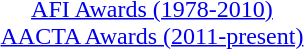<table id=toc class=toc summary=Contents>
<tr>
<th></th>
</tr>
<tr>
<td align=center><a href='#'>AFI Awards (1978-2010)</a><br><a href='#'>AACTA Awards (2011-present)</a></td>
</tr>
</table>
